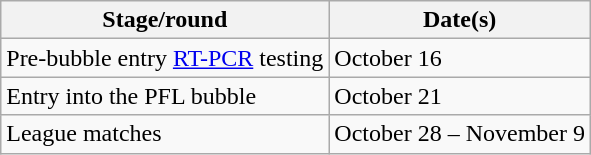<table class="wikitable">
<tr>
<th>Stage/round</th>
<th>Date(s)</th>
</tr>
<tr>
<td>Pre-bubble entry <a href='#'>RT-PCR</a> testing</td>
<td>October 16</td>
</tr>
<tr>
<td>Entry into the PFL bubble</td>
<td>October 21</td>
</tr>
<tr>
<td>League matches</td>
<td>October 28 – November 9</td>
</tr>
</table>
